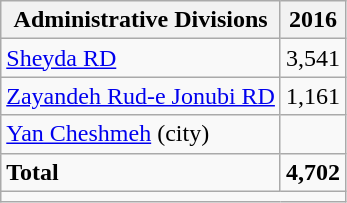<table class="wikitable">
<tr>
<th>Administrative Divisions</th>
<th>2016</th>
</tr>
<tr>
<td><a href='#'>Sheyda RD</a></td>
<td style="text-align: right;">3,541</td>
</tr>
<tr>
<td><a href='#'>Zayandeh Rud-e Jonubi RD</a></td>
<td style="text-align: right;">1,161</td>
</tr>
<tr>
<td><a href='#'>Yan Cheshmeh</a> (city)</td>
<td style="text-align: right;"></td>
</tr>
<tr>
<td><strong>Total</strong></td>
<td style="text-align: right;"><strong>4,702</strong></td>
</tr>
<tr>
<td colspan=2></td>
</tr>
</table>
